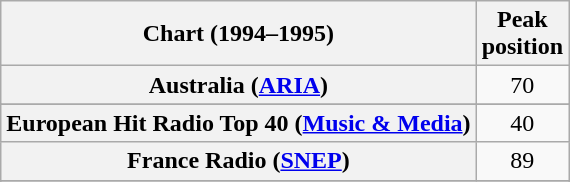<table class="wikitable sortable plainrowheaders" style="text-align:center">
<tr>
<th>Chart (1994–1995)</th>
<th>Peak<br>position</th>
</tr>
<tr>
<th scope="row">Australia (<a href='#'>ARIA</a>)</th>
<td>70</td>
</tr>
<tr>
</tr>
<tr>
<th scope="row">European Hit Radio Top 40 (<a href='#'>Music & Media</a>)</th>
<td>40</td>
</tr>
<tr>
<th scope="row">France Radio (<a href='#'>SNEP</a>)</th>
<td align="center">89</td>
</tr>
<tr>
</tr>
<tr>
</tr>
<tr>
</tr>
<tr>
</tr>
<tr>
</tr>
<tr>
</tr>
<tr>
</tr>
<tr>
</tr>
</table>
